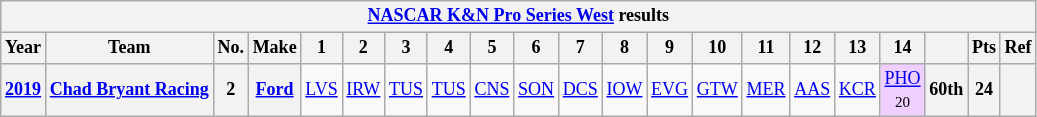<table class="wikitable" style="text-align:center; font-size:75%">
<tr>
<th colspan=21><a href='#'>NASCAR K&N Pro Series West</a> results</th>
</tr>
<tr>
<th>Year</th>
<th>Team</th>
<th>No.</th>
<th>Make</th>
<th>1</th>
<th>2</th>
<th>3</th>
<th>4</th>
<th>5</th>
<th>6</th>
<th>7</th>
<th>8</th>
<th>9</th>
<th>10</th>
<th>11</th>
<th>12</th>
<th>13</th>
<th>14</th>
<th></th>
<th>Pts</th>
<th>Ref</th>
</tr>
<tr>
<th><a href='#'>2019</a></th>
<th><a href='#'>Chad Bryant Racing</a></th>
<th>2</th>
<th><a href='#'>Ford</a></th>
<td><a href='#'>LVS</a></td>
<td><a href='#'>IRW</a></td>
<td><a href='#'>TUS</a></td>
<td><a href='#'>TUS</a></td>
<td><a href='#'>CNS</a></td>
<td><a href='#'>SON</a></td>
<td><a href='#'>DCS</a></td>
<td><a href='#'>IOW</a></td>
<td><a href='#'>EVG</a></td>
<td><a href='#'>GTW</a></td>
<td><a href='#'>MER</a></td>
<td><a href='#'>AAS</a></td>
<td><a href='#'>KCR</a></td>
<td style="background:#EFCFFF;"><a href='#'>PHO</a><br><small>20</small></td>
<th>60th</th>
<th>24</th>
<th></th>
</tr>
</table>
